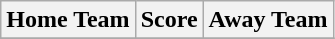<table class="wikitable" style="text-align: center">
<tr>
<th>Home Team</th>
<th>Score</th>
<th>Away Team</th>
</tr>
<tr>
</tr>
</table>
